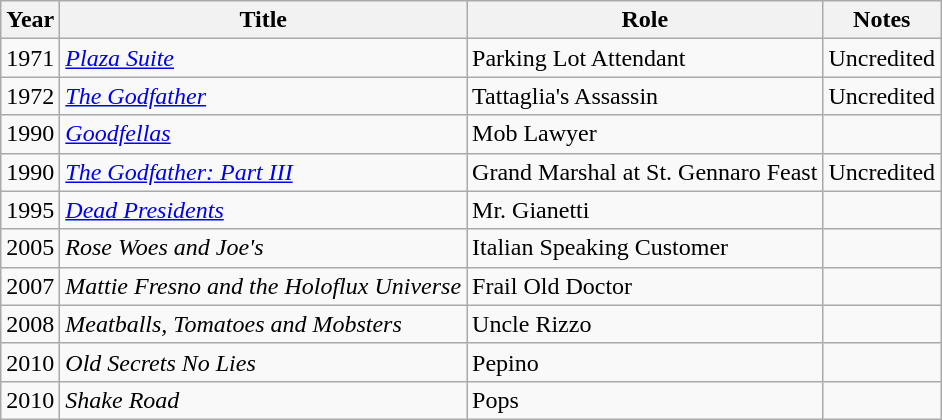<table class="wikitable">
<tr>
<th>Year</th>
<th>Title</th>
<th>Role</th>
<th>Notes</th>
</tr>
<tr>
<td>1971</td>
<td><em><a href='#'>Plaza Suite</a></em></td>
<td>Parking Lot Attendant</td>
<td>Uncredited</td>
</tr>
<tr>
<td>1972</td>
<td><em><a href='#'>The Godfather</a></em></td>
<td>Tattaglia's Assassin</td>
<td>Uncredited</td>
</tr>
<tr>
<td>1990</td>
<td><em><a href='#'>Goodfellas</a></em></td>
<td>Mob Lawyer</td>
<td></td>
</tr>
<tr>
<td>1990</td>
<td><em><a href='#'>The Godfather: Part III</a></em></td>
<td>Grand Marshal at St. Gennaro Feast</td>
<td>Uncredited</td>
</tr>
<tr>
<td>1995</td>
<td><em><a href='#'>Dead Presidents</a></em></td>
<td>Mr. Gianetti</td>
<td></td>
</tr>
<tr>
<td>2005</td>
<td><em>Rose Woes and Joe's</em></td>
<td>Italian Speaking Customer</td>
<td></td>
</tr>
<tr>
<td>2007</td>
<td><em>Mattie Fresno and the Holoflux Universe</em></td>
<td>Frail Old Doctor</td>
<td></td>
</tr>
<tr>
<td>2008</td>
<td><em>Meatballs, Tomatoes and Mobsters</em></td>
<td>Uncle Rizzo</td>
<td></td>
</tr>
<tr>
<td>2010</td>
<td><em>Old Secrets No Lies</em></td>
<td>Pepino</td>
<td></td>
</tr>
<tr>
<td>2010</td>
<td><em>Shake Road</em></td>
<td>Pops</td>
<td></td>
</tr>
</table>
